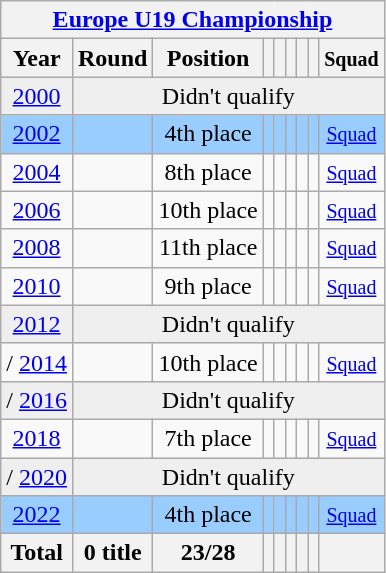<table class="wikitable" style="text-align: center;">
<tr>
<th colspan=9><a href='#'>Europe U19 Championship</a></th>
</tr>
<tr>
<th>Year</th>
<th>Round</th>
<th>Position</th>
<th></th>
<th></th>
<th></th>
<th></th>
<th></th>
<th><small>Squad</small></th>
</tr>
<tr bgcolor="efefef">
<td> <a href='#'>2000</a></td>
<td colspan="8">Didn't qualify</td>
</tr>
<tr bgcolor=9acdff>
<td> <a href='#'>2002</a></td>
<td></td>
<td>4th place</td>
<td></td>
<td></td>
<td></td>
<td></td>
<td></td>
<td><small> <a href='#'>Squad</a></small></td>
</tr>
<tr>
<td> <a href='#'>2004</a></td>
<td></td>
<td>8th place</td>
<td></td>
<td></td>
<td></td>
<td></td>
<td></td>
<td><small> <a href='#'>Squad</a></small></td>
</tr>
<tr>
<td> <a href='#'>2006</a></td>
<td></td>
<td>10th place</td>
<td></td>
<td></td>
<td></td>
<td></td>
<td></td>
<td><small> <a href='#'>Squad</a></small></td>
</tr>
<tr>
<td> <a href='#'>2008</a></td>
<td></td>
<td>11th place</td>
<td></td>
<td></td>
<td></td>
<td></td>
<td></td>
<td><small> <a href='#'>Squad</a></small></td>
</tr>
<tr>
<td> <a href='#'>2010</a></td>
<td></td>
<td>9th place</td>
<td></td>
<td></td>
<td></td>
<td></td>
<td></td>
<td><small> <a href='#'>Squad</a></small></td>
</tr>
<tr bgcolor="efefef">
<td> <a href='#'>2012</a></td>
<td colspan="8">Didn't qualify</td>
</tr>
<tr>
<td>/ <a href='#'>2014</a></td>
<td></td>
<td>10th place</td>
<td></td>
<td></td>
<td></td>
<td></td>
<td></td>
<td><small> <a href='#'>Squad</a></small></td>
</tr>
<tr bgcolor="efefef">
<td>/ <a href='#'>2016</a></td>
<td colspan="8">Didn't qualify</td>
</tr>
<tr>
<td> <a href='#'>2018</a></td>
<td></td>
<td>7th place</td>
<td></td>
<td></td>
<td></td>
<td></td>
<td></td>
<td><small> <a href='#'>Squad</a></small></td>
</tr>
<tr bgcolor="efefef">
<td>/ <a href='#'>2020</a></td>
<td colspan="8">Didn't qualify</td>
</tr>
<tr bgcolor=9acdff>
<td> <a href='#'>2022</a></td>
<td></td>
<td>4th place</td>
<td></td>
<td></td>
<td></td>
<td></td>
<td></td>
<td><small> <a href='#'>Squad</a></small></td>
</tr>
<tr>
<th>Total</th>
<th>0 title</th>
<th>23/28</th>
<th></th>
<th></th>
<th></th>
<th></th>
<th></th>
<th></th>
</tr>
</table>
